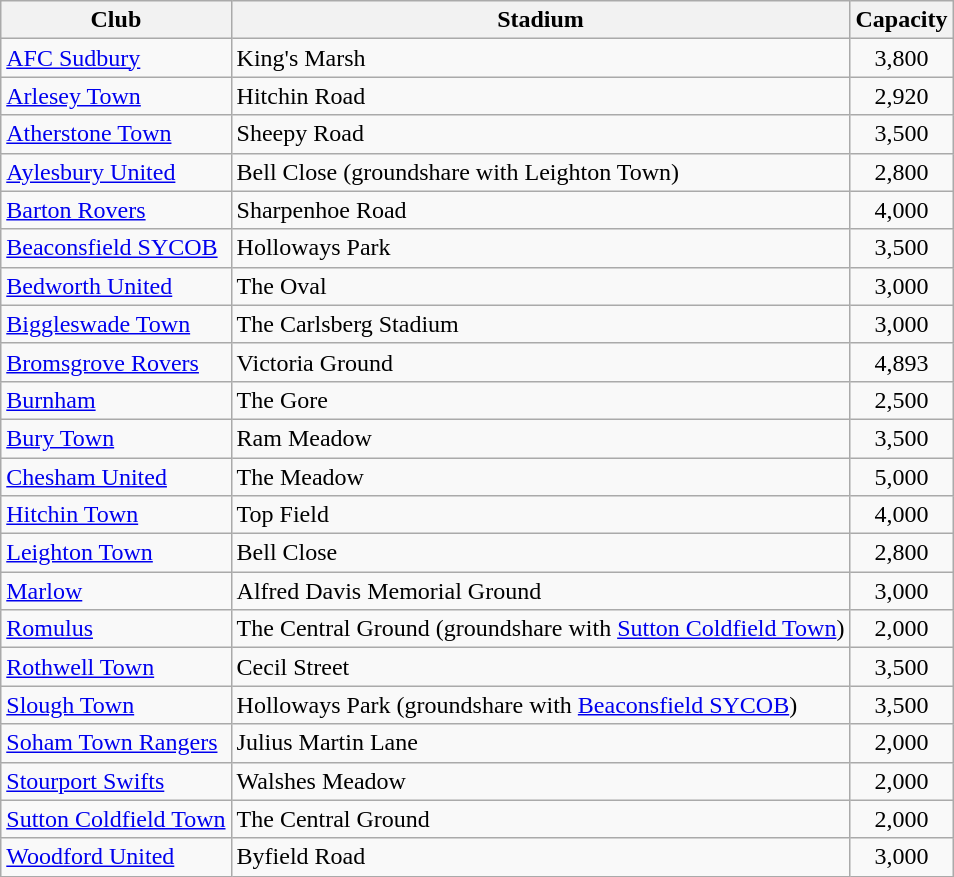<table class="wikitable sortable">
<tr>
<th>Club</th>
<th>Stadium</th>
<th>Capacity</th>
</tr>
<tr>
<td><a href='#'>AFC Sudbury</a></td>
<td>King's Marsh</td>
<td align="center">3,800</td>
</tr>
<tr>
<td><a href='#'>Arlesey Town</a></td>
<td>Hitchin Road</td>
<td align="center">2,920</td>
</tr>
<tr>
<td><a href='#'>Atherstone Town</a></td>
<td>Sheepy Road</td>
<td align="center">3,500</td>
</tr>
<tr>
<td><a href='#'>Aylesbury United</a></td>
<td>Bell Close (groundshare with Leighton Town)</td>
<td align="center">2,800</td>
</tr>
<tr>
<td><a href='#'>Barton Rovers</a></td>
<td>Sharpenhoe Road</td>
<td align="center">4,000</td>
</tr>
<tr>
<td><a href='#'>Beaconsfield SYCOB</a></td>
<td>Holloways Park</td>
<td align="center">3,500</td>
</tr>
<tr>
<td><a href='#'>Bedworth United</a></td>
<td>The Oval</td>
<td align="center">3,000</td>
</tr>
<tr>
<td><a href='#'>Biggleswade Town</a></td>
<td>The Carlsberg Stadium</td>
<td align="center">3,000</td>
</tr>
<tr>
<td><a href='#'>Bromsgrove Rovers</a></td>
<td>Victoria Ground</td>
<td align="center">4,893</td>
</tr>
<tr>
<td><a href='#'>Burnham</a></td>
<td>The Gore</td>
<td align="center">2,500</td>
</tr>
<tr>
<td><a href='#'>Bury Town</a></td>
<td>Ram Meadow</td>
<td align="center">3,500</td>
</tr>
<tr>
<td><a href='#'>Chesham United</a></td>
<td>The Meadow</td>
<td align="center">5,000</td>
</tr>
<tr>
<td><a href='#'>Hitchin Town</a></td>
<td>Top Field</td>
<td align="center">4,000</td>
</tr>
<tr>
<td><a href='#'>Leighton Town</a></td>
<td>Bell Close</td>
<td align="center">2,800</td>
</tr>
<tr>
<td><a href='#'>Marlow</a></td>
<td>Alfred Davis Memorial Ground</td>
<td align="center">3,000</td>
</tr>
<tr>
<td><a href='#'>Romulus</a></td>
<td>The Central Ground  (groundshare with <a href='#'>Sutton Coldfield Town</a>)</td>
<td align="center">2,000</td>
</tr>
<tr>
<td><a href='#'>Rothwell Town</a></td>
<td>Cecil Street</td>
<td align="center">3,500</td>
</tr>
<tr>
<td><a href='#'>Slough Town</a></td>
<td>Holloways Park (groundshare with <a href='#'>Beaconsfield SYCOB</a>)</td>
<td align="center">3,500</td>
</tr>
<tr>
<td><a href='#'>Soham Town Rangers</a></td>
<td>Julius Martin Lane</td>
<td align="center">2,000</td>
</tr>
<tr>
<td><a href='#'>Stourport Swifts</a></td>
<td>Walshes Meadow</td>
<td align="center">2,000</td>
</tr>
<tr>
<td><a href='#'>Sutton Coldfield Town</a></td>
<td>The Central Ground</td>
<td align="center">2,000</td>
</tr>
<tr>
<td><a href='#'>Woodford United</a></td>
<td>Byfield Road</td>
<td align="center">3,000</td>
</tr>
</table>
